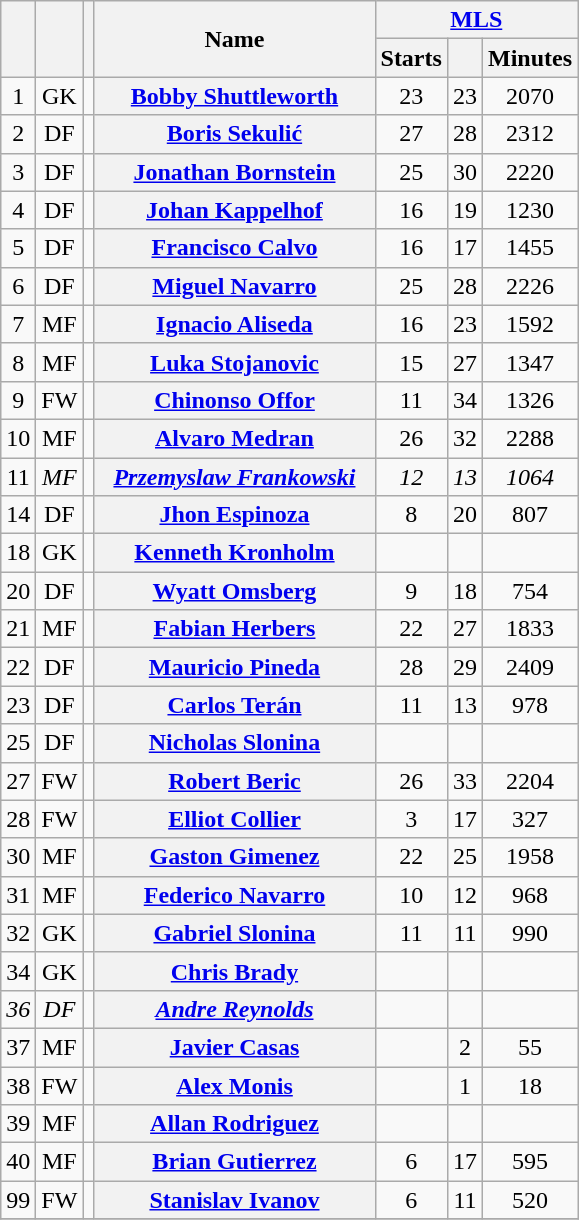<table class="wikitable sortable" style="text-align:center">
<tr>
<th rowspan="2"></th>
<th rowspan="2"></th>
<th rowspan="2"></th>
<th rowspan="2" style="width:180px;">Name</th>
<th colspan="3" style="width:87px;"><a href='#'>MLS</a></th>
</tr>
<tr>
<th>Starts</th>
<th></th>
<th>Minutes</th>
</tr>
<tr>
<td>1</td>
<td>GK</td>
<td></td>
<th><a href='#'>Bobby Shuttleworth</a><br></th>
<td>23</td>
<td>23</td>
<td>2070</td>
</tr>
<tr>
<td>2</td>
<td>DF</td>
<td></td>
<th><a href='#'>Boris Sekulić</a><br></th>
<td>27</td>
<td>28</td>
<td>2312</td>
</tr>
<tr>
<td>3</td>
<td>DF</td>
<td></td>
<th><a href='#'>Jonathan Bornstein</a><br></th>
<td>25</td>
<td>30</td>
<td>2220</td>
</tr>
<tr>
<td>4</td>
<td>DF</td>
<td></td>
<th><a href='#'>Johan Kappelhof</a><br></th>
<td>16</td>
<td>19</td>
<td>1230</td>
</tr>
<tr>
<td>5</td>
<td>DF</td>
<td></td>
<th><a href='#'>Francisco Calvo</a><br></th>
<td>16</td>
<td>17</td>
<td>1455</td>
</tr>
<tr>
<td>6</td>
<td>DF</td>
<td></td>
<th><a href='#'>Miguel Navarro</a><br></th>
<td>25</td>
<td>28</td>
<td>2226</td>
</tr>
<tr>
<td>7</td>
<td>MF</td>
<td></td>
<th><a href='#'>Ignacio Aliseda</a><br></th>
<td>16</td>
<td>23</td>
<td>1592</td>
</tr>
<tr>
<td>8</td>
<td>MF</td>
<td></td>
<th><a href='#'>Luka Stojanovic</a><br></th>
<td>15</td>
<td>27</td>
<td>1347</td>
</tr>
<tr>
<td>9</td>
<td>FW</td>
<td></td>
<th><a href='#'>Chinonso Offor</a><br></th>
<td>11</td>
<td>34</td>
<td>1326</td>
</tr>
<tr>
<td>10</td>
<td>MF</td>
<td></td>
<th><a href='#'>Alvaro Medran</a><br></th>
<td>26</td>
<td>32</td>
<td>2288</td>
</tr>
<tr>
<td>11</td>
<td><em>MF</em></td>
<td></td>
<th><em><a href='#'>Przemyslaw Frankowski</a></em><br></th>
<td><em>12</em></td>
<td><em>13</em></td>
<td><em>1064</em></td>
</tr>
<tr>
<td>14</td>
<td>DF</td>
<td></td>
<th><a href='#'>Jhon Espinoza</a><br></th>
<td>8</td>
<td>20</td>
<td>807</td>
</tr>
<tr>
<td>18</td>
<td>GK</td>
<td></td>
<th><a href='#'>Kenneth Kronholm</a><br></th>
<td></td>
<td></td>
<td></td>
</tr>
<tr>
<td>20</td>
<td>DF</td>
<td></td>
<th><a href='#'>Wyatt Omsberg</a><br></th>
<td>9</td>
<td>18</td>
<td>754</td>
</tr>
<tr>
<td>21</td>
<td>MF</td>
<td></td>
<th><a href='#'>Fabian Herbers</a><br></th>
<td>22</td>
<td>27</td>
<td>1833</td>
</tr>
<tr>
<td>22</td>
<td>DF</td>
<td></td>
<th><a href='#'>Mauricio Pineda</a><br></th>
<td>28</td>
<td>29</td>
<td>2409</td>
</tr>
<tr>
<td>23</td>
<td>DF</td>
<td></td>
<th><a href='#'>Carlos Terán</a><br></th>
<td>11</td>
<td>13</td>
<td>978</td>
</tr>
<tr>
<td>25</td>
<td>DF</td>
<td></td>
<th><a href='#'>Nicholas Slonina</a><br></th>
<td></td>
<td></td>
<td></td>
</tr>
<tr>
<td>27</td>
<td>FW</td>
<td></td>
<th><a href='#'>Robert Beric</a><br></th>
<td>26</td>
<td>33</td>
<td>2204</td>
</tr>
<tr>
<td>28</td>
<td>FW</td>
<td></td>
<th><a href='#'>Elliot Collier</a><br></th>
<td>3</td>
<td>17</td>
<td>327</td>
</tr>
<tr>
<td>30</td>
<td>MF</td>
<td></td>
<th><a href='#'>Gaston Gimenez</a><br></th>
<td>22</td>
<td>25</td>
<td>1958</td>
</tr>
<tr>
<td>31</td>
<td>MF</td>
<td></td>
<th><a href='#'>Federico Navarro</a><br></th>
<td>10</td>
<td>12</td>
<td>968</td>
</tr>
<tr>
<td>32</td>
<td>GK</td>
<td></td>
<th><a href='#'>Gabriel Slonina</a><br></th>
<td>11</td>
<td>11</td>
<td>990</td>
</tr>
<tr>
<td>34</td>
<td>GK</td>
<td></td>
<th><a href='#'>Chris Brady</a><br></th>
<td></td>
<td></td>
<td></td>
</tr>
<tr>
<td><em>36</em></td>
<td><em>DF</em></td>
<td></td>
<th><em><a href='#'>Andre Reynolds</a></em><br></th>
<td></td>
<td></td>
<td></td>
</tr>
<tr>
<td>37</td>
<td>MF</td>
<td></td>
<th><a href='#'>Javier Casas</a><br></th>
<td></td>
<td>2</td>
<td>55</td>
</tr>
<tr>
<td>38</td>
<td>FW</td>
<td></td>
<th><a href='#'>Alex Monis</a><br></th>
<td></td>
<td>1</td>
<td>18</td>
</tr>
<tr>
<td>39</td>
<td>MF</td>
<td></td>
<th><a href='#'>Allan Rodriguez</a><br></th>
<td></td>
<td></td>
<td></td>
</tr>
<tr>
<td>40</td>
<td>MF</td>
<td></td>
<th><a href='#'>Brian Gutierrez</a><br></th>
<td>6</td>
<td>17</td>
<td>595</td>
</tr>
<tr>
<td>99</td>
<td>FW</td>
<td></td>
<th><a href='#'>Stanislav Ivanov</a><br></th>
<td>6</td>
<td>11</td>
<td>520</td>
</tr>
<tr>
</tr>
</table>
